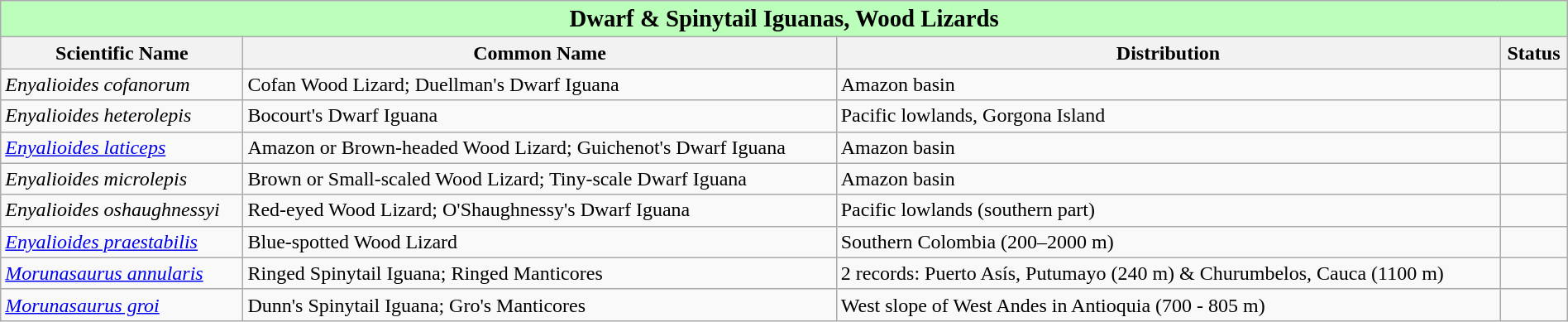<table class="wikitable" style="width:100%;">
<tr>
<td colspan="100%" align="center" bgcolor="#bbffbb"><big><strong>Dwarf & Spinytail Iguanas, Wood Lizards</strong></big></td>
</tr>
<tr>
<th>Scientific Name</th>
<th>Common Name</th>
<th>Distribution</th>
<th>Status</th>
</tr>
<tr>
<td><em>Enyalioides cofanorum</em></td>
<td>Cofan Wood Lizard; Duellman's Dwarf Iguana</td>
<td>Amazon basin </td>
<td></td>
</tr>
<tr>
<td><em>Enyalioides heterolepis</em></td>
<td>Bocourt's Dwarf Iguana</td>
<td>Pacific lowlands, Gorgona Island</td>
<td></td>
</tr>
<tr>
<td><em><a href='#'>Enyalioides laticeps</a></em></td>
<td>Amazon or Brown-headed Wood Lizard; Guichenot's Dwarf Iguana</td>
<td>Amazon basin</td>
<td></td>
</tr>
<tr>
<td><em>Enyalioides microlepis</em></td>
<td>Brown or Small-scaled Wood Lizard; Tiny-scale Dwarf Iguana</td>
<td>Amazon basin</td>
<td></td>
</tr>
<tr>
<td><em>Enyalioides oshaughnessyi</em></td>
<td>Red-eyed Wood Lizard; O'Shaughnessy's Dwarf Iguana</td>
<td>Pacific lowlands (southern part)</td>
<td></td>
</tr>
<tr>
<td><em><a href='#'>Enyalioides praestabilis</a></em></td>
<td>Blue-spotted Wood Lizard</td>
<td>Southern Colombia (200–2000 m)</td>
<td></td>
</tr>
<tr>
<td><em><a href='#'>Morunasaurus annularis</a></em></td>
<td>Ringed Spinytail Iguana; Ringed Manticores</td>
<td>2 records: Puerto Asís, Putumayo (240 m) & Churumbelos, Cauca (1100 m) </td>
<td></td>
</tr>
<tr>
<td><em><a href='#'>Morunasaurus groi</a></em></td>
<td>Dunn's Spinytail Iguana; Gro's Manticores</td>
<td>West slope of West Andes in Antioquia (700 - 805 m) </td>
<td></td>
</tr>
</table>
